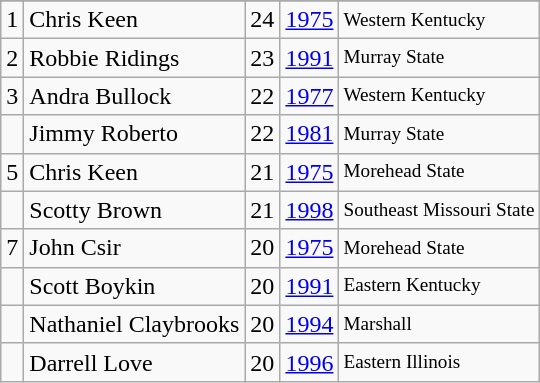<table class="wikitable">
<tr>
</tr>
<tr>
<td>1</td>
<td>Chris Keen</td>
<td>24</td>
<td><a href='#'>1975</a></td>
<td style="font-size:80%;">Western Kentucky</td>
</tr>
<tr>
<td>2</td>
<td>Robbie Ridings</td>
<td>23</td>
<td><a href='#'>1991</a></td>
<td style="font-size:80%;">Murray State</td>
</tr>
<tr>
<td>3</td>
<td>Andra Bullock</td>
<td>22</td>
<td><a href='#'>1977</a></td>
<td style="font-size:80%;">Western Kentucky</td>
</tr>
<tr>
<td></td>
<td>Jimmy Roberto</td>
<td>22</td>
<td><a href='#'>1981</a></td>
<td style="font-size:80%;">Murray State</td>
</tr>
<tr>
<td>5</td>
<td>Chris Keen</td>
<td>21</td>
<td><a href='#'>1975</a></td>
<td style="font-size:80%;">Morehead State</td>
</tr>
<tr>
<td></td>
<td>Scotty Brown</td>
<td>21</td>
<td><a href='#'>1998</a></td>
<td style="font-size:80%;">Southeast Missouri State</td>
</tr>
<tr>
<td>7</td>
<td>John Csir</td>
<td>20</td>
<td><a href='#'>1975</a></td>
<td style="font-size:80%;">Morehead State</td>
</tr>
<tr>
<td></td>
<td>Scott Boykin</td>
<td>20</td>
<td><a href='#'>1991</a></td>
<td style="font-size:80%;">Eastern Kentucky</td>
</tr>
<tr>
<td></td>
<td>Nathaniel Claybrooks</td>
<td>20</td>
<td><a href='#'>1994</a></td>
<td style="font-size:80%;">Marshall</td>
</tr>
<tr>
<td></td>
<td>Darrell Love</td>
<td>20</td>
<td><a href='#'>1996</a></td>
<td style="font-size:80%;">Eastern Illinois</td>
</tr>
</table>
